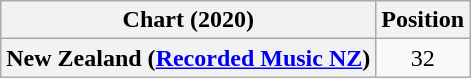<table class="wikitable sortable plainrowheaders" style="text-align:center">
<tr>
<th scope="col">Chart (2020)</th>
<th scope="col">Position</th>
</tr>
<tr>
<th scope="row">New Zealand (<a href='#'>Recorded Music NZ</a>)</th>
<td>32</td>
</tr>
</table>
